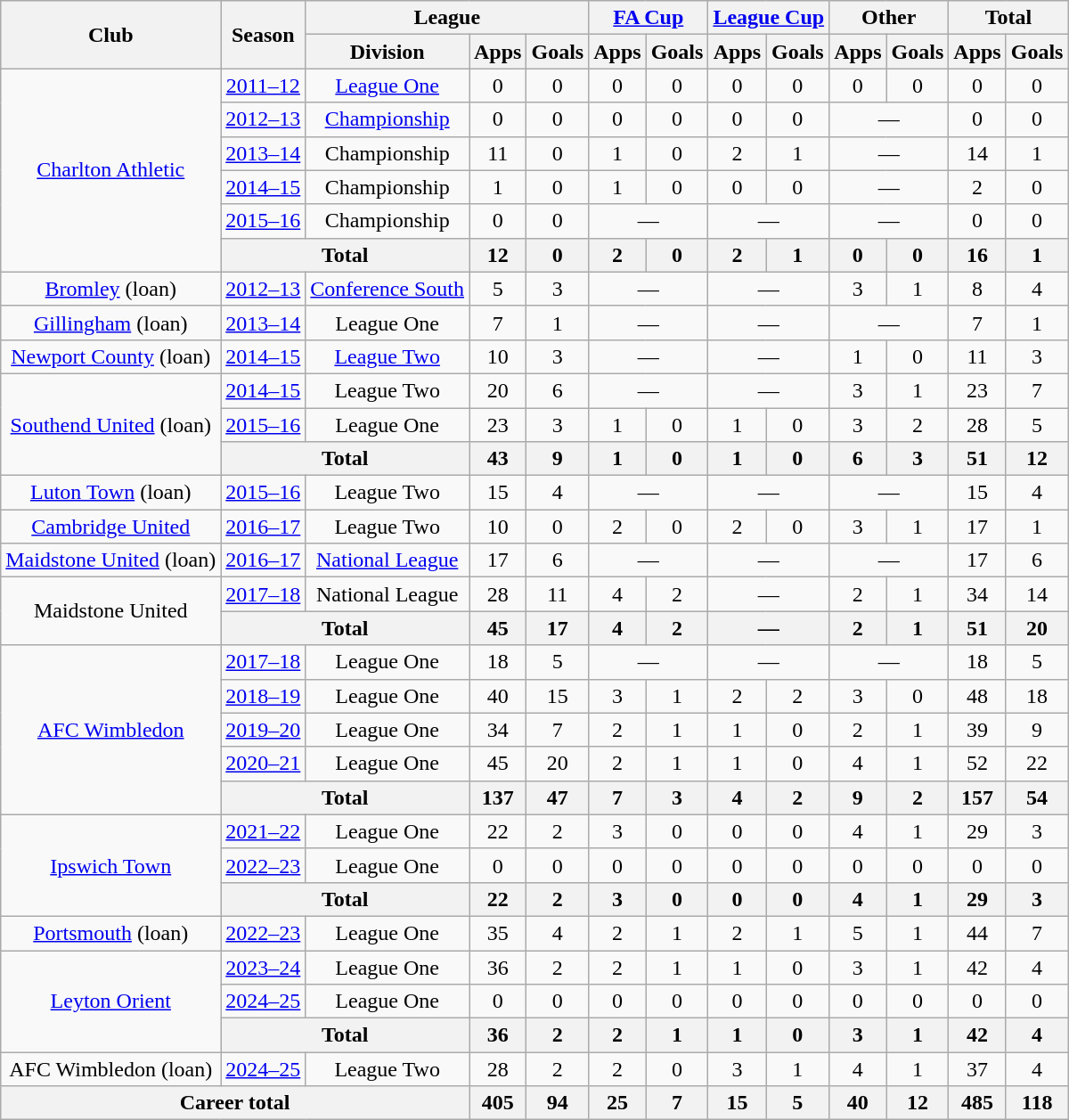<table class=wikitable style=text-align:center>
<tr>
<th rowspan=2>Club</th>
<th rowspan=2>Season</th>
<th colspan=3>League</th>
<th colspan=2><a href='#'>FA Cup</a></th>
<th colspan=2><a href='#'>League Cup</a></th>
<th colspan=2>Other</th>
<th colspan=2>Total</th>
</tr>
<tr>
<th>Division</th>
<th>Apps</th>
<th>Goals</th>
<th>Apps</th>
<th>Goals</th>
<th>Apps</th>
<th>Goals</th>
<th>Apps</th>
<th>Goals</th>
<th>Apps</th>
<th>Goals</th>
</tr>
<tr>
<td rowspan=6><a href='#'>Charlton Athletic</a></td>
<td><a href='#'>2011–12</a></td>
<td><a href='#'>League One</a></td>
<td>0</td>
<td>0</td>
<td>0</td>
<td>0</td>
<td>0</td>
<td>0</td>
<td>0</td>
<td>0</td>
<td>0</td>
<td>0</td>
</tr>
<tr>
<td><a href='#'>2012–13</a></td>
<td><a href='#'>Championship</a></td>
<td>0</td>
<td>0</td>
<td>0</td>
<td>0</td>
<td>0</td>
<td>0</td>
<td colspan=2>—</td>
<td>0</td>
<td>0</td>
</tr>
<tr>
<td><a href='#'>2013–14</a></td>
<td>Championship</td>
<td>11</td>
<td>0</td>
<td>1</td>
<td>0</td>
<td>2</td>
<td>1</td>
<td colspan=2>—</td>
<td>14</td>
<td>1</td>
</tr>
<tr>
<td><a href='#'>2014–15</a></td>
<td>Championship</td>
<td>1</td>
<td>0</td>
<td>1</td>
<td>0</td>
<td>0</td>
<td>0</td>
<td colspan=2>—</td>
<td>2</td>
<td>0</td>
</tr>
<tr>
<td><a href='#'>2015–16</a></td>
<td>Championship</td>
<td>0</td>
<td>0</td>
<td colspan=2>—</td>
<td colspan=2>—</td>
<td colspan=2>—</td>
<td>0</td>
<td>0</td>
</tr>
<tr>
<th colspan=2>Total</th>
<th>12</th>
<th>0</th>
<th>2</th>
<th>0</th>
<th>2</th>
<th>1</th>
<th>0</th>
<th>0</th>
<th>16</th>
<th>1</th>
</tr>
<tr>
<td><a href='#'>Bromley</a> (loan)</td>
<td><a href='#'>2012–13</a></td>
<td><a href='#'>Conference South</a></td>
<td>5</td>
<td>3</td>
<td colspan=2>—</td>
<td colspan=2>—</td>
<td>3</td>
<td>1</td>
<td>8</td>
<td>4</td>
</tr>
<tr>
<td><a href='#'>Gillingham</a> (loan)</td>
<td><a href='#'>2013–14</a></td>
<td>League One</td>
<td>7</td>
<td>1</td>
<td colspan=2>—</td>
<td colspan=2>—</td>
<td colspan=2>—</td>
<td>7</td>
<td>1</td>
</tr>
<tr>
<td><a href='#'>Newport County</a> (loan)</td>
<td><a href='#'>2014–15</a></td>
<td><a href='#'>League Two</a></td>
<td>10</td>
<td>3</td>
<td colspan=2>—</td>
<td colspan=2>—</td>
<td>1</td>
<td>0</td>
<td>11</td>
<td>3</td>
</tr>
<tr>
<td rowspan=3><a href='#'>Southend United</a> (loan)</td>
<td><a href='#'>2014–15</a></td>
<td>League Two</td>
<td>20</td>
<td>6</td>
<td colspan=2>—</td>
<td colspan=2>—</td>
<td>3</td>
<td>1</td>
<td>23</td>
<td>7</td>
</tr>
<tr>
<td><a href='#'>2015–16</a></td>
<td>League One</td>
<td>23</td>
<td>3</td>
<td>1</td>
<td>0</td>
<td>1</td>
<td>0</td>
<td>3</td>
<td>2</td>
<td>28</td>
<td>5</td>
</tr>
<tr>
<th colspan=2>Total</th>
<th>43</th>
<th>9</th>
<th>1</th>
<th>0</th>
<th>1</th>
<th>0</th>
<th>6</th>
<th>3</th>
<th>51</th>
<th>12</th>
</tr>
<tr>
<td><a href='#'>Luton Town</a> (loan)</td>
<td><a href='#'>2015–16</a></td>
<td>League Two</td>
<td>15</td>
<td>4</td>
<td colspan=2>—</td>
<td colspan=2>—</td>
<td colspan=2>—</td>
<td>15</td>
<td>4</td>
</tr>
<tr>
<td><a href='#'>Cambridge United</a></td>
<td><a href='#'>2016–17</a></td>
<td>League Two</td>
<td>10</td>
<td>0</td>
<td>2</td>
<td>0</td>
<td>2</td>
<td>0</td>
<td>3</td>
<td>1</td>
<td>17</td>
<td>1</td>
</tr>
<tr>
<td><a href='#'>Maidstone United</a> (loan)</td>
<td><a href='#'>2016–17</a></td>
<td><a href='#'>National League</a></td>
<td>17</td>
<td>6</td>
<td colspan=2>—</td>
<td colspan=2>—</td>
<td colspan=2>—</td>
<td>17</td>
<td>6</td>
</tr>
<tr>
<td rowspan=2>Maidstone United</td>
<td><a href='#'>2017–18</a></td>
<td>National League</td>
<td>28</td>
<td>11</td>
<td>4</td>
<td>2</td>
<td colspan=2>—</td>
<td>2</td>
<td>1</td>
<td>34</td>
<td>14</td>
</tr>
<tr>
<th colspan=2>Total</th>
<th>45</th>
<th>17</th>
<th>4</th>
<th>2</th>
<th colspan=2>—</th>
<th>2</th>
<th>1</th>
<th>51</th>
<th>20</th>
</tr>
<tr>
<td rowspan=5><a href='#'>AFC Wimbledon</a></td>
<td><a href='#'>2017–18</a></td>
<td>League One</td>
<td>18</td>
<td>5</td>
<td colspan=2>—</td>
<td colspan=2>—</td>
<td colspan=2>—</td>
<td>18</td>
<td>5</td>
</tr>
<tr>
<td><a href='#'>2018–19</a></td>
<td>League One</td>
<td>40</td>
<td>15</td>
<td>3</td>
<td>1</td>
<td>2</td>
<td>2</td>
<td>3</td>
<td>0</td>
<td>48</td>
<td>18</td>
</tr>
<tr>
<td><a href='#'>2019–20</a></td>
<td>League One</td>
<td>34</td>
<td>7</td>
<td>2</td>
<td>1</td>
<td>1</td>
<td>0</td>
<td>2</td>
<td>1</td>
<td>39</td>
<td>9</td>
</tr>
<tr>
<td><a href='#'>2020–21</a></td>
<td>League One</td>
<td>45</td>
<td>20</td>
<td>2</td>
<td>1</td>
<td>1</td>
<td>0</td>
<td>4</td>
<td>1</td>
<td>52</td>
<td>22</td>
</tr>
<tr>
<th colspan=2>Total</th>
<th>137</th>
<th>47</th>
<th>7</th>
<th>3</th>
<th>4</th>
<th>2</th>
<th>9</th>
<th>2</th>
<th>157</th>
<th>54</th>
</tr>
<tr>
<td rowspan=3><a href='#'>Ipswich Town</a></td>
<td><a href='#'>2021–22</a></td>
<td>League One</td>
<td>22</td>
<td>2</td>
<td>3</td>
<td>0</td>
<td>0</td>
<td>0</td>
<td>4</td>
<td>1</td>
<td>29</td>
<td>3</td>
</tr>
<tr>
<td><a href='#'>2022–23</a></td>
<td>League One</td>
<td>0</td>
<td>0</td>
<td>0</td>
<td>0</td>
<td>0</td>
<td>0</td>
<td>0</td>
<td>0</td>
<td>0</td>
<td>0</td>
</tr>
<tr>
<th colspan=2>Total</th>
<th>22</th>
<th>2</th>
<th>3</th>
<th>0</th>
<th>0</th>
<th>0</th>
<th>4</th>
<th>1</th>
<th>29</th>
<th>3</th>
</tr>
<tr>
<td><a href='#'>Portsmouth</a> (loan)</td>
<td><a href='#'>2022–23</a></td>
<td>League One</td>
<td>35</td>
<td>4</td>
<td>2</td>
<td>1</td>
<td>2</td>
<td>1</td>
<td>5</td>
<td>1</td>
<td>44</td>
<td>7</td>
</tr>
<tr>
<td rowspan=3><a href='#'>Leyton Orient</a></td>
<td><a href='#'>2023–24</a></td>
<td>League One</td>
<td>36</td>
<td>2</td>
<td>2</td>
<td>1</td>
<td>1</td>
<td>0</td>
<td>3</td>
<td>1</td>
<td>42</td>
<td>4</td>
</tr>
<tr>
<td><a href='#'>2024–25</a></td>
<td>League One</td>
<td>0</td>
<td>0</td>
<td>0</td>
<td>0</td>
<td>0</td>
<td>0</td>
<td>0</td>
<td>0</td>
<td>0</td>
<td>0</td>
</tr>
<tr>
<th colspan=2>Total</th>
<th>36</th>
<th>2</th>
<th>2</th>
<th>1</th>
<th>1</th>
<th>0</th>
<th>3</th>
<th>1</th>
<th>42</th>
<th>4</th>
</tr>
<tr>
<td>AFC Wimbledon (loan)</td>
<td><a href='#'>2024–25</a></td>
<td>League Two</td>
<td>28</td>
<td>2</td>
<td>2</td>
<td>0</td>
<td>3</td>
<td>1</td>
<td>4</td>
<td>1</td>
<td>37</td>
<td>4</td>
</tr>
<tr>
<th colspan=3>Career total</th>
<th>405</th>
<th>94</th>
<th>25</th>
<th>7</th>
<th>15</th>
<th>5</th>
<th>40</th>
<th>12</th>
<th>485</th>
<th>118</th>
</tr>
</table>
